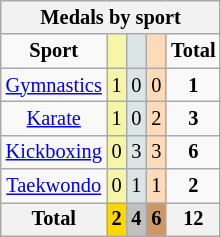<table class="wikitable" style="font-size:85%">
<tr style="background:#efefef;">
<th colspan=7>Medals by sport</th>
</tr>
<tr align=center>
<td><strong>Sport</strong></td>
<td bgcolor=#f7f6a8></td>
<td bgcolor=#dce5e5></td>
<td bgcolor=#ffdab9></td>
<td><strong>Total</strong></td>
</tr>
<tr align=center>
<td><a href='#'>Gymnastics</a></td>
<td style="background:#F7F6A8;">1</td>
<td style="background:#DCE5E5;">0</td>
<td style="background:#FFDAB9;">0</td>
<td><strong>1</strong></td>
</tr>
<tr align=center>
<td><a href='#'>Karate</a></td>
<td style="background:#F7F6A8;">1</td>
<td style="background:#DCE5E5;">0</td>
<td style="background:#FFDAB9;">2</td>
<td><strong>3</strong></td>
</tr>
<tr align=center>
<td><a href='#'>Kickboxing</a></td>
<td style="background:#F7F6A8;">0</td>
<td style="background:#DCE5E5;">3</td>
<td style="background:#FFDAB9;">3</td>
<td><strong>6</strong></td>
</tr>
<tr align=center>
<td><a href='#'>Taekwondo</a></td>
<td style="background:#F7F6A8;">0</td>
<td style="background:#DCE5E5;">1</td>
<td style="background:#FFDAB9;">1</td>
<td><strong>2</strong></td>
</tr>
<tr align=center>
<th>Total</th>
<th style="background:gold;">2</th>
<th style="background:silver;">4</th>
<th style="background:#c96;">6</th>
<th>12</th>
</tr>
</table>
